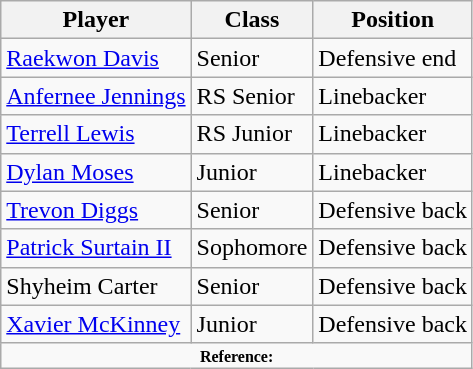<table class="wikitable">
<tr ;>
<th>Player</th>
<th>Class</th>
<th>Position</th>
</tr>
<tr>
<td><a href='#'>Raekwon Davis</a></td>
<td>Senior</td>
<td>Defensive end</td>
</tr>
<tr>
<td><a href='#'>Anfernee Jennings</a></td>
<td>RS Senior</td>
<td>Linebacker</td>
</tr>
<tr>
<td><a href='#'>Terrell Lewis</a></td>
<td>RS Junior</td>
<td>Linebacker</td>
</tr>
<tr>
<td><a href='#'>Dylan Moses</a></td>
<td>Junior</td>
<td>Linebacker</td>
</tr>
<tr>
<td><a href='#'>Trevon Diggs</a></td>
<td>Senior</td>
<td>Defensive back</td>
</tr>
<tr>
<td><a href='#'>Patrick Surtain II</a></td>
<td>Sophomore</td>
<td>Defensive back</td>
</tr>
<tr>
<td>Shyheim Carter</td>
<td>Senior</td>
<td>Defensive back</td>
</tr>
<tr>
<td><a href='#'>Xavier McKinney</a></td>
<td>Junior</td>
<td>Defensive back</td>
</tr>
<tr>
<td colspan="3"  style="font-size:8pt; text-align:center;"><strong>Reference:</strong></td>
</tr>
</table>
